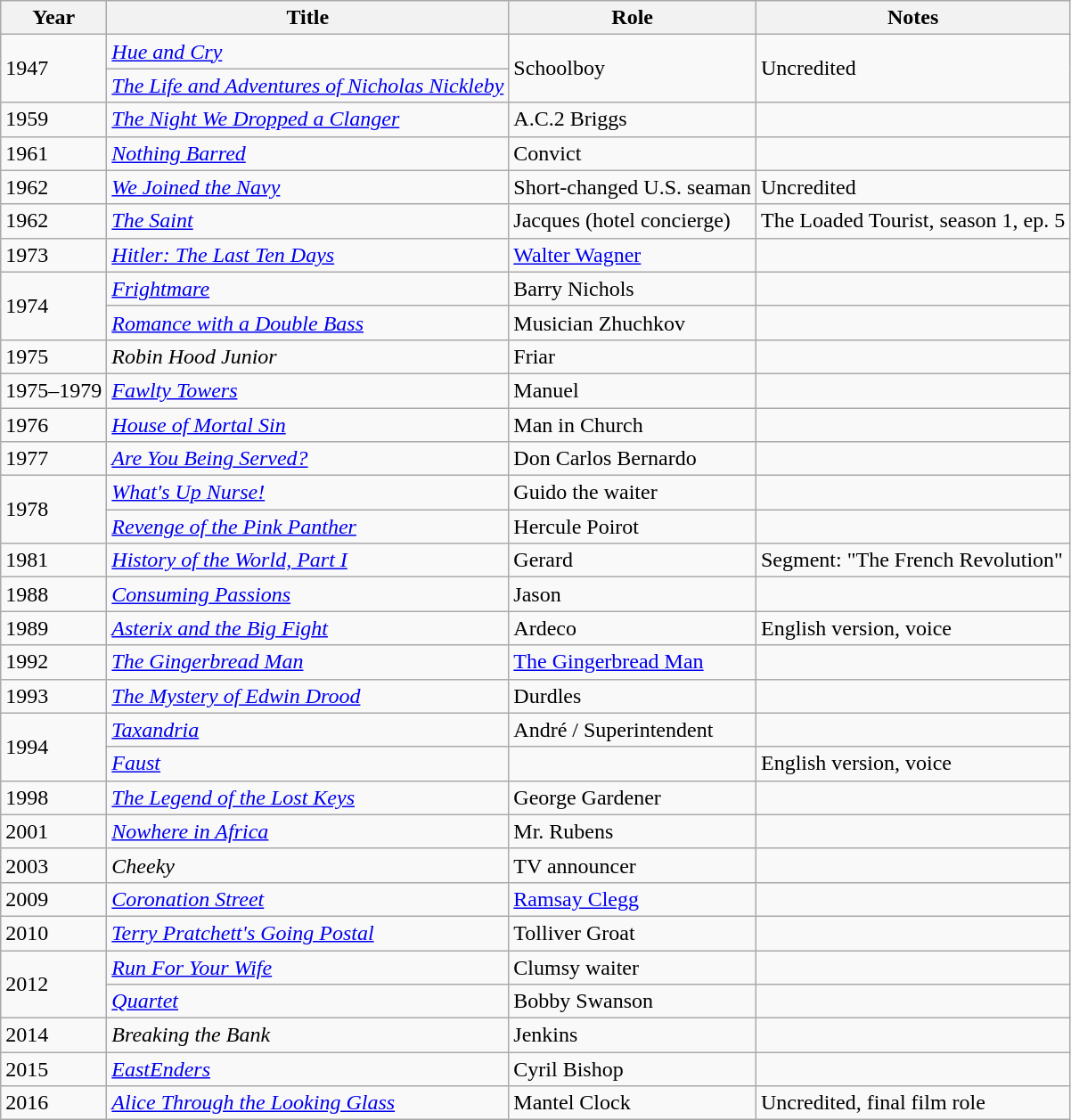<table class="wikitable sortable">
<tr>
<th>Year</th>
<th>Title</th>
<th>Role</th>
<th>Notes</th>
</tr>
<tr>
<td rowspan="2">1947</td>
<td><em><a href='#'>Hue and Cry</a></em></td>
<td rowspan="2">Schoolboy</td>
<td rowspan="2">Uncredited</td>
</tr>
<tr>
<td><em><a href='#'>The Life and Adventures of Nicholas Nickleby</a></em></td>
</tr>
<tr>
<td>1959</td>
<td><em><a href='#'>The Night We Dropped a Clanger</a></em></td>
<td>A.C.2 Briggs</td>
<td></td>
</tr>
<tr>
<td>1961</td>
<td><em><a href='#'>Nothing Barred</a></em></td>
<td>Convict</td>
<td></td>
</tr>
<tr>
<td>1962</td>
<td><em><a href='#'>We Joined the Navy</a></em></td>
<td>Short-changed U.S. seaman</td>
<td>Uncredited</td>
</tr>
<tr>
<td>1962</td>
<td><em><a href='#'>The Saint</a></em></td>
<td>Jacques (hotel concierge)</td>
<td>The Loaded Tourist, season 1, ep. 5</td>
</tr>
<tr>
<td>1973</td>
<td><em><a href='#'>Hitler: The Last Ten Days</a></em></td>
<td><a href='#'>Walter Wagner</a></td>
<td></td>
</tr>
<tr>
<td rowspan="2">1974</td>
<td><em><a href='#'>Frightmare</a></em></td>
<td>Barry Nichols</td>
<td></td>
</tr>
<tr>
<td><em><a href='#'>Romance with a Double Bass</a></em></td>
<td>Musician Zhuchkov</td>
<td></td>
</tr>
<tr>
<td>1975</td>
<td><em>Robin Hood Junior</em></td>
<td>Friar</td>
<td></td>
</tr>
<tr>
<td>1975–1979</td>
<td><em><a href='#'>Fawlty Towers</a> </em></td>
<td>Manuel</td>
<td></td>
</tr>
<tr>
<td>1976</td>
<td><em><a href='#'>House of Mortal Sin</a></em></td>
<td>Man in Church</td>
<td></td>
</tr>
<tr>
<td>1977</td>
<td><em><a href='#'>Are You Being Served?</a></em></td>
<td>Don Carlos Bernardo</td>
<td></td>
</tr>
<tr>
<td rowspan="2">1978</td>
<td><em><a href='#'>What's Up Nurse!</a></em></td>
<td>Guido the waiter</td>
<td></td>
</tr>
<tr>
<td><em><a href='#'>Revenge of the Pink Panther</a></em></td>
<td>Hercule Poirot</td>
<td></td>
</tr>
<tr>
<td>1981</td>
<td><em><a href='#'>History of the World, Part I</a></em></td>
<td>Gerard</td>
<td>Segment: "The French Revolution"</td>
</tr>
<tr>
<td>1988</td>
<td><em><a href='#'>Consuming Passions</a></em></td>
<td>Jason</td>
<td></td>
</tr>
<tr>
<td>1989</td>
<td><em><a href='#'>Asterix and the Big Fight</a></em></td>
<td>Ardeco</td>
<td>English version, voice</td>
</tr>
<tr>
<td>1992</td>
<td><a href='#'><em>The Gingerbread Man</em></a></td>
<td><a href='#'>The Gingerbread Man</a></td>
<td></td>
</tr>
<tr>
<td>1993</td>
<td><em><a href='#'>The Mystery of Edwin Drood</a></em></td>
<td>Durdles</td>
<td></td>
</tr>
<tr>
<td rowspan="2">1994</td>
<td><em><a href='#'>Taxandria</a></em></td>
<td>André / Superintendent</td>
<td></td>
</tr>
<tr>
<td><em><a href='#'>Faust</a></em></td>
<td></td>
<td>English version, voice</td>
</tr>
<tr>
<td>1998</td>
<td><em><a href='#'>The Legend of the Lost Keys</a></em></td>
<td>George Gardener</td>
<td></td>
</tr>
<tr>
<td>2001</td>
<td><em><a href='#'>Nowhere in Africa</a></em></td>
<td>Mr. Rubens</td>
<td></td>
</tr>
<tr>
<td>2003</td>
<td><em>Cheeky</em></td>
<td>TV announcer</td>
<td></td>
</tr>
<tr>
<td>2009</td>
<td><em><a href='#'>Coronation Street</a></em></td>
<td><a href='#'>Ramsay Clegg</a></td>
<td></td>
</tr>
<tr>
<td>2010</td>
<td><em><a href='#'>Terry Pratchett's Going Postal</a></em></td>
<td>Tolliver Groat</td>
<td></td>
</tr>
<tr>
<td rowspan="2">2012</td>
<td><em><a href='#'>Run For Your Wife</a></em></td>
<td>Clumsy waiter</td>
<td></td>
</tr>
<tr>
<td><em><a href='#'>Quartet</a></em></td>
<td>Bobby Swanson</td>
<td></td>
</tr>
<tr>
<td>2014</td>
<td><em>Breaking the Bank</em></td>
<td>Jenkins</td>
<td></td>
</tr>
<tr>
<td>2015</td>
<td><em><a href='#'>EastEnders</a></em></td>
<td>Cyril Bishop</td>
<td></td>
</tr>
<tr>
<td>2016</td>
<td><em><a href='#'>Alice Through the Looking Glass</a></em></td>
<td>Mantel Clock</td>
<td>Uncredited, final film role</td>
</tr>
</table>
